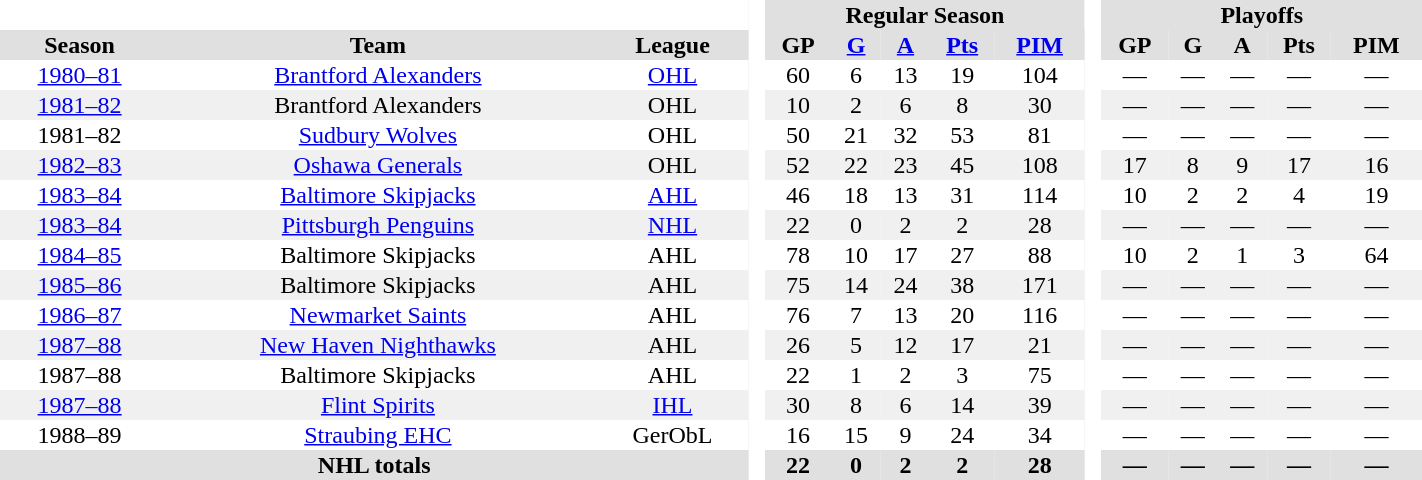<table border="0" cellpadding="1" cellspacing="0" style="text-align:center; width:75%">
<tr bgcolor="#e0e0e0">
<th colspan="3"  bgcolor="#ffffff"> </th>
<th rowspan="99" bgcolor="#ffffff"> </th>
<th colspan="5">Regular Season</th>
<th rowspan="99" bgcolor="#ffffff"> </th>
<th colspan="5">Playoffs</th>
</tr>
<tr bgcolor="#e0e0e0">
<th>Season</th>
<th>Team</th>
<th>League</th>
<th>GP</th>
<th><a href='#'>G</a></th>
<th><a href='#'>A</a></th>
<th><a href='#'>Pts</a></th>
<th><a href='#'>PIM</a></th>
<th>GP</th>
<th>G</th>
<th>A</th>
<th>Pts</th>
<th>PIM</th>
</tr>
<tr>
<td><a href='#'>1980–81</a></td>
<td><a href='#'>Brantford Alexanders</a></td>
<td><a href='#'>OHL</a></td>
<td>60</td>
<td>6</td>
<td>13</td>
<td>19</td>
<td>104</td>
<td>—</td>
<td>—</td>
<td>—</td>
<td>—</td>
<td>—</td>
</tr>
<tr bgcolor="#f0f0f0">
<td><a href='#'>1981–82</a></td>
<td>Brantford Alexanders</td>
<td>OHL</td>
<td>10</td>
<td>2</td>
<td>6</td>
<td>8</td>
<td>30</td>
<td>—</td>
<td>—</td>
<td>—</td>
<td>—</td>
<td>—</td>
</tr>
<tr>
<td>1981–82</td>
<td><a href='#'>Sudbury Wolves</a></td>
<td>OHL</td>
<td>50</td>
<td>21</td>
<td>32</td>
<td>53</td>
<td>81</td>
<td>—</td>
<td>—</td>
<td>—</td>
<td>—</td>
<td>—</td>
</tr>
<tr bgcolor="#f0f0f0">
<td><a href='#'>1982–83</a></td>
<td><a href='#'>Oshawa Generals</a></td>
<td>OHL</td>
<td>52</td>
<td>22</td>
<td>23</td>
<td>45</td>
<td>108</td>
<td>17</td>
<td>8</td>
<td>9</td>
<td>17</td>
<td>16</td>
</tr>
<tr>
<td><a href='#'>1983–84</a></td>
<td><a href='#'>Baltimore Skipjacks</a></td>
<td><a href='#'>AHL</a></td>
<td>46</td>
<td>18</td>
<td>13</td>
<td>31</td>
<td>114</td>
<td>10</td>
<td>2</td>
<td>2</td>
<td>4</td>
<td>19</td>
</tr>
<tr bgcolor="#f0f0f0">
<td><a href='#'>1983–84</a></td>
<td><a href='#'>Pittsburgh Penguins</a></td>
<td><a href='#'>NHL</a></td>
<td>22</td>
<td>0</td>
<td>2</td>
<td>2</td>
<td>28</td>
<td>—</td>
<td>—</td>
<td>—</td>
<td>—</td>
<td>—</td>
</tr>
<tr>
<td><a href='#'>1984–85</a></td>
<td>Baltimore Skipjacks</td>
<td>AHL</td>
<td>78</td>
<td>10</td>
<td>17</td>
<td>27</td>
<td>88</td>
<td>10</td>
<td>2</td>
<td>1</td>
<td>3</td>
<td>64</td>
</tr>
<tr bgcolor="#f0f0f0">
<td><a href='#'>1985–86</a></td>
<td>Baltimore Skipjacks</td>
<td>AHL</td>
<td>75</td>
<td>14</td>
<td>24</td>
<td>38</td>
<td>171</td>
<td>—</td>
<td>—</td>
<td>—</td>
<td>—</td>
<td>—</td>
</tr>
<tr>
<td><a href='#'>1986–87</a></td>
<td><a href='#'>Newmarket Saints</a></td>
<td>AHL</td>
<td>76</td>
<td>7</td>
<td>13</td>
<td>20</td>
<td>116</td>
<td>—</td>
<td>—</td>
<td>—</td>
<td>—</td>
<td>—</td>
</tr>
<tr bgcolor="#f0f0f0">
<td><a href='#'>1987–88</a></td>
<td><a href='#'>New Haven Nighthawks</a></td>
<td>AHL</td>
<td>26</td>
<td>5</td>
<td>12</td>
<td>17</td>
<td>21</td>
<td>—</td>
<td>—</td>
<td>—</td>
<td>—</td>
<td>—</td>
</tr>
<tr>
<td>1987–88</td>
<td>Baltimore Skipjacks</td>
<td>AHL</td>
<td>22</td>
<td>1</td>
<td>2</td>
<td>3</td>
<td>75</td>
<td>—</td>
<td>—</td>
<td>—</td>
<td>—</td>
<td>—</td>
</tr>
<tr bgcolor="#f0f0f0">
<td><a href='#'>1987–88</a></td>
<td><a href='#'>Flint Spirits</a></td>
<td><a href='#'>IHL</a></td>
<td>30</td>
<td>8</td>
<td>6</td>
<td>14</td>
<td>39</td>
<td>—</td>
<td>—</td>
<td>—</td>
<td>—</td>
<td>—</td>
</tr>
<tr>
<td>1988–89</td>
<td><a href='#'>Straubing EHC</a></td>
<td>GerObL</td>
<td>16</td>
<td>15</td>
<td>9</td>
<td>24</td>
<td>34</td>
<td>—</td>
<td>—</td>
<td>—</td>
<td>—</td>
<td>—</td>
</tr>
<tr bgcolor="#e0e0e0">
<th colspan="3">NHL totals</th>
<th>22</th>
<th>0</th>
<th>2</th>
<th>2</th>
<th>28</th>
<th>—</th>
<th>—</th>
<th>—</th>
<th>—</th>
<th>—</th>
</tr>
</table>
